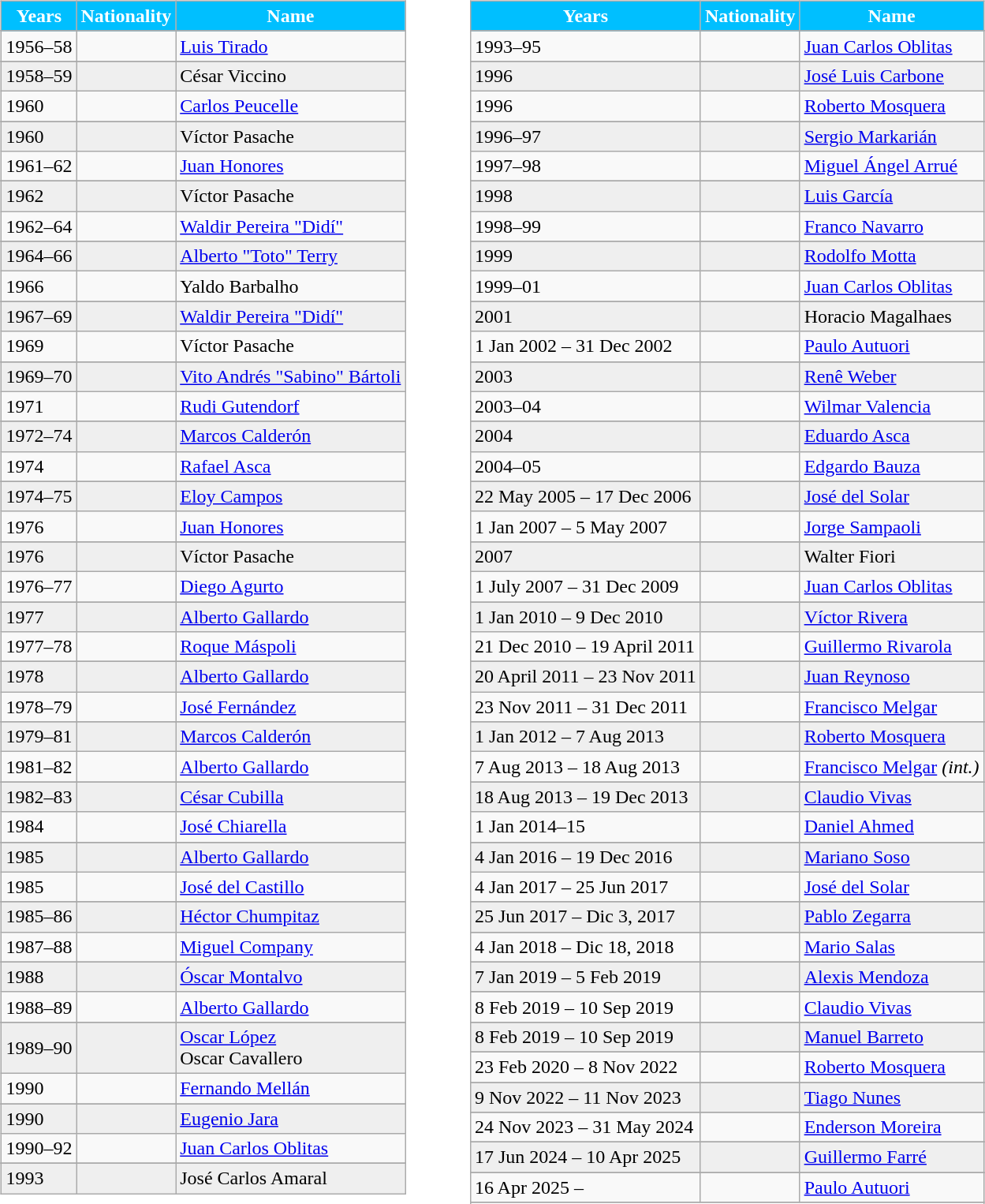<table style="margin:1em auto;">
<tr>
<td width="10"> </td>
<td valign="top"><br><table class="wikitable" style="text-align: center">
<tr>
<th style="color:#FFFFFF; background:#00bfff;">Years</th>
<th style="color:#FFFFFF; background:#00bfff;">Nationality</th>
<th style="color:#FFFFFF; background:#00bfff;">Name</th>
</tr>
<tr>
</tr>
<tr ---->
<td align="left">1956–58</td>
<td></td>
<td align="left"><a href='#'>Luis Tirado</a></td>
</tr>
<tr --->
</tr>
<tr bgcolor="#EFEFEF">
<td align="left">1958–59</td>
<td></td>
<td align="left">César Viccino</td>
</tr>
<tr ---->
<td align="left">1960</td>
<td></td>
<td align="left"><a href='#'>Carlos Peucelle</a></td>
</tr>
<tr ---->
</tr>
<tr bgcolor="#EFEFEF">
<td align="left">1960</td>
<td></td>
<td align="left">Víctor Pasache</td>
</tr>
<tr ---->
<td align="left">1961–62</td>
<td></td>
<td align="left"><a href='#'>Juan Honores</a></td>
</tr>
<tr ---->
</tr>
<tr bgcolor="#EFEFEF">
<td align="left">1962</td>
<td></td>
<td align="left">Víctor Pasache</td>
</tr>
<tr ---->
<td align="left">1962–64</td>
<td></td>
<td align="left"><a href='#'>Waldir Pereira "Didí"</a></td>
</tr>
<tr ---->
</tr>
<tr bgcolor="#EFEFEF">
<td align="left">1964–66</td>
<td></td>
<td align="left"><a href='#'>Alberto "Toto" Terry</a></td>
</tr>
<tr ---->
<td align="left">1966</td>
<td></td>
<td align="left">Yaldo Barbalho</td>
</tr>
<tr ---->
</tr>
<tr bgcolor="#EFEFEF">
<td align="left">1967–69</td>
<td></td>
<td align="left"><a href='#'>Waldir Pereira "Didí"</a></td>
</tr>
<tr ---->
<td align="left">1969</td>
<td></td>
<td align="left">Víctor Pasache</td>
</tr>
<tr ---->
</tr>
<tr bgcolor="#EFEFEF">
<td align="left">1969–70</td>
<td></td>
<td align="left"><a href='#'>Vito Andrés "Sabino" Bártoli</a></td>
</tr>
<tr ---->
<td align="left">1971</td>
<td></td>
<td align="left"><a href='#'>Rudi Gutendorf</a></td>
</tr>
<tr ---->
</tr>
<tr bgcolor="#EFEFEF">
<td align="left">1972–74</td>
<td></td>
<td align="left"><a href='#'>Marcos Calderón</a></td>
</tr>
<tr ---->
<td align="left">1974</td>
<td></td>
<td align="left"><a href='#'>Rafael Asca</a></td>
</tr>
<tr ---->
</tr>
<tr bgcolor="#EFEFEF">
<td align="left">1974–75</td>
<td></td>
<td align="left"><a href='#'>Eloy Campos</a></td>
</tr>
<tr ---->
<td align="left">1976</td>
<td></td>
<td align="left"><a href='#'>Juan Honores</a></td>
</tr>
<tr ---->
</tr>
<tr bgcolor="#EFEFEF">
<td align="left">1976</td>
<td></td>
<td align="left">Víctor Pasache</td>
</tr>
<tr ---->
<td align="left">1976–77</td>
<td></td>
<td align="left"><a href='#'>Diego Agurto</a></td>
</tr>
<tr ---->
</tr>
<tr bgcolor="#EFEFEF">
<td align="left">1977</td>
<td></td>
<td align="left"><a href='#'>Alberto Gallardo</a></td>
</tr>
<tr ---->
<td align="left">1977–78</td>
<td></td>
<td align="left"><a href='#'>Roque Máspoli</a></td>
</tr>
<tr ---->
</tr>
<tr bgcolor="#EFEFEF">
<td align="left">1978</td>
<td></td>
<td align="left"><a href='#'>Alberto Gallardo</a></td>
</tr>
<tr ---->
<td align="left">1978–79</td>
<td></td>
<td align="left"><a href='#'>José Fernández</a></td>
</tr>
<tr ---->
</tr>
<tr bgcolor="#EFEFEF">
<td align="left">1979–81</td>
<td></td>
<td align="left"><a href='#'>Marcos Calderón</a></td>
</tr>
<tr ---->
<td align="left">1981–82</td>
<td></td>
<td align="left"><a href='#'>Alberto Gallardo</a></td>
</tr>
<tr ---->
</tr>
<tr bgcolor="#EFEFEF">
<td align="left">1982–83</td>
<td></td>
<td align="left"><a href='#'>César Cubilla</a></td>
</tr>
<tr ---->
<td align="left">1984</td>
<td></td>
<td align="left"><a href='#'>José Chiarella</a></td>
</tr>
<tr ---->
</tr>
<tr bgcolor="#EFEFEF">
<td align="left">1985</td>
<td></td>
<td align="left"><a href='#'>Alberto Gallardo</a></td>
</tr>
<tr ---->
<td align="left">1985</td>
<td></td>
<td align="left"><a href='#'>José del Castillo</a></td>
</tr>
<tr ---->
</tr>
<tr bgcolor="#EFEFEF">
<td align="left">1985–86</td>
<td></td>
<td align="left"><a href='#'>Héctor Chumpitaz</a></td>
</tr>
<tr ---->
<td align="left">1987–88</td>
<td></td>
<td align="left"><a href='#'>Miguel Company</a></td>
</tr>
<tr ---->
</tr>
<tr bgcolor="#EFEFEF">
<td align="left">1988</td>
<td></td>
<td align="left"><a href='#'>Óscar Montalvo</a></td>
</tr>
<tr ---->
<td align="left">1988–89</td>
<td></td>
<td align="left"><a href='#'>Alberto Gallardo</a></td>
</tr>
<tr ---->
</tr>
<tr bgcolor="#EFEFEF">
<td align="left">1989–90</td>
<td> <br> </td>
<td align="left"><a href='#'>Oscar López</a> <br> Oscar Cavallero</td>
</tr>
<tr ---->
<td align="left">1990</td>
<td></td>
<td align="left"><a href='#'>Fernando Mellán</a></td>
</tr>
<tr ---->
</tr>
<tr bgcolor="#EFEFEF">
<td align="left">1990</td>
<td></td>
<td align="left"><a href='#'>Eugenio Jara</a></td>
</tr>
<tr ---->
<td align="left">1990–92</td>
<td></td>
<td align="left"><a href='#'>Juan Carlos Oblitas</a></td>
</tr>
<tr ---->
</tr>
<tr bgcolor="#EFEFEF">
<td align="left">1993</td>
<td></td>
<td align="left">José Carlos Amaral</td>
</tr>
</table>
</td>
<td width="30"> </td>
<td valign="top"><br><table class="wikitable sortable" style="text-align: center">
<tr>
<th style="color:#FFFFFF; background:#00bfff;">Years</th>
<th style="color:#FFFFFF; background:#00bfff;">Nationality</th>
<th style="color:#FFFFFF; background:#00bfff;">Name</th>
</tr>
<tr>
</tr>
<tr ---->
<td align="left">1993–95</td>
<td></td>
<td align="left"><a href='#'>Juan Carlos Oblitas</a></td>
</tr>
<tr ---->
</tr>
<tr bgcolor="#EFEFEF">
<td align="left">1996</td>
<td></td>
<td align="left"><a href='#'>José Luis Carbone</a></td>
</tr>
<tr ---->
<td align="left">1996</td>
<td></td>
<td align="left"><a href='#'>Roberto Mosquera</a></td>
</tr>
<tr ---->
</tr>
<tr bgcolor="#EFEFEF">
<td align="left">1996–97</td>
<td></td>
<td align="left"><a href='#'>Sergio Markarián</a></td>
</tr>
<tr ---->
<td align="left">1997–98</td>
<td></td>
<td align="left"><a href='#'>Miguel Ángel Arrué</a></td>
</tr>
<tr ---->
</tr>
<tr bgcolor="#EFEFEF">
<td align="left">1998</td>
<td></td>
<td align="left"><a href='#'>Luis García</a></td>
</tr>
<tr ---->
<td align="left">1998–99</td>
<td></td>
<td align="left"><a href='#'>Franco Navarro</a></td>
</tr>
<tr ---->
</tr>
<tr bgcolor="#EFEFEF">
<td align="left">1999</td>
<td></td>
<td align="left"><a href='#'>Rodolfo Motta</a></td>
</tr>
<tr ---->
<td align="left">1999–01</td>
<td></td>
<td align="left"><a href='#'>Juan Carlos Oblitas</a></td>
</tr>
<tr ---->
</tr>
<tr bgcolor="#EFEFEF">
<td align="left">2001</td>
<td></td>
<td align="left">Horacio Magalhaes</td>
</tr>
<tr ---->
<td align="left">1 Jan 2002 – 31 Dec 2002</td>
<td></td>
<td align="left"><a href='#'>Paulo Autuori</a></td>
</tr>
<tr ---->
</tr>
<tr bgcolor="#EFEFEF">
<td align="left">2003</td>
<td></td>
<td align="left"><a href='#'>Renê Weber</a></td>
</tr>
<tr ---->
<td align="left">2003–04</td>
<td></td>
<td align="left"><a href='#'>Wilmar Valencia</a></td>
</tr>
<tr ---->
</tr>
<tr bgcolor="#EFEFEF">
<td align="left">2004</td>
<td></td>
<td align="left"><a href='#'>Eduardo Asca</a></td>
</tr>
<tr ---->
<td align="left">2004–05</td>
<td></td>
<td align="left"><a href='#'>Edgardo Bauza</a></td>
</tr>
<tr ---->
</tr>
<tr bgcolor="#EFEFEF">
<td align="left">22 May 2005 – 17 Dec 2006</td>
<td></td>
<td align="left"><a href='#'>José del Solar</a></td>
</tr>
<tr ---->
<td align="left">1 Jan 2007 – 5 May 2007</td>
<td></td>
<td align="left"><a href='#'>Jorge Sampaoli</a></td>
</tr>
<tr ---->
</tr>
<tr bgcolor="#EFEFEF">
<td align="left">2007</td>
<td></td>
<td align="left">Walter Fiori</td>
</tr>
<tr ---->
<td align="left">1 July 2007 – 31 Dec 2009</td>
<td></td>
<td align="left"><a href='#'>Juan Carlos Oblitas</a></td>
</tr>
<tr ---->
</tr>
<tr bgcolor="#EFEFEF">
<td align="left">1 Jan 2010 – 9 Dec 2010</td>
<td></td>
<td align="left"><a href='#'>Víctor Rivera</a></td>
</tr>
<tr ---->
<td align="left">21 Dec 2010 – 19 April 2011</td>
<td></td>
<td align="left"><a href='#'>Guillermo Rivarola</a></td>
</tr>
<tr ---->
</tr>
<tr bgcolor="#EFEFEF">
<td align="left">20 April 2011 – 23 Nov 2011</td>
<td></td>
<td align="left"><a href='#'>Juan Reynoso</a></td>
</tr>
<tr ---->
<td align="left">23 Nov 2011 – 31 Dec 2011</td>
<td></td>
<td align="left"><a href='#'>Francisco Melgar</a></td>
</tr>
<tr ---->
</tr>
<tr bgcolor="#EFEFEF">
<td align="left">1 Jan 2012 – 7 Aug 2013</td>
<td></td>
<td align="left"><a href='#'>Roberto Mosquera</a></td>
</tr>
<tr ---->
<td align="left">7 Aug 2013 – 18 Aug 2013</td>
<td></td>
<td align="left"><a href='#'>Francisco Melgar</a> <em>(int.)</em></td>
</tr>
<tr ---->
</tr>
<tr bgcolor="#EFEFEF">
<td align="left">18 Aug 2013 – 19 Dec 2013</td>
<td></td>
<td align="left"><a href='#'>Claudio Vivas</a></td>
</tr>
<tr ---->
<td align="left">1 Jan 2014–15</td>
<td></td>
<td align="left"><a href='#'>Daniel Ahmed</a></td>
</tr>
<tr ---->
</tr>
<tr bgcolor="#EFEFEF">
<td align="left">4 Jan 2016 – 19 Dec 2016</td>
<td></td>
<td align="left"><a href='#'>Mariano Soso</a></td>
</tr>
<tr ---->
<td align="left">4 Jan 2017 – 25 Jun 2017</td>
<td></td>
<td align="left"><a href='#'>José del Solar</a></td>
</tr>
<tr ---->
</tr>
<tr ---->
</tr>
<tr bgcolor="#EFEFEF">
<td align="left">25 Jun 2017 – Dic 3, 2017</td>
<td></td>
<td align="left"><a href='#'>Pablo Zegarra</a></td>
</tr>
<tr ---->
</tr>
<tr ---->
<td align="left">4 Jan 2018 – Dic 18, 2018</td>
<td></td>
<td align="left"><a href='#'>Mario Salas</a></td>
</tr>
<tr ---->
</tr>
<tr ---->
</tr>
<tr bgcolor="#EFEFEF">
<td align="left">7 Jan 2019 – 5 Feb 2019</td>
<td></td>
<td align="left"><a href='#'>Alexis Mendoza</a></td>
</tr>
<tr ---->
</tr>
<tr ---->
<td align="left">8 Feb 2019 – 10 Sep 2019</td>
<td></td>
<td align="left"><a href='#'>Claudio Vivas</a></td>
</tr>
<tr ---->
</tr>
<tr ---->
</tr>
<tr bgcolor="#EFEFEF">
<td align="left">8 Feb 2019 – 10 Sep 2019</td>
<td></td>
<td align="left"><a href='#'>Manuel Barreto</a></td>
</tr>
<tr ---->
</tr>
<tr ---->
<td align="left">23 Feb 2020 – 8 Nov 2022</td>
<td></td>
<td align="left"><a href='#'>Roberto Mosquera</a></td>
</tr>
<tr ---->
</tr>
<tr ---->
</tr>
<tr bgcolor="#EFEFEF">
<td align="left">9 Nov 2022 – 11 Nov 2023</td>
<td></td>
<td align="left"><a href='#'>Tiago Nunes</a></td>
</tr>
<tr ---->
</tr>
<tr ---->
<td align="left">24 Nov 2023 – 31 May 2024</td>
<td></td>
<td align="left"><a href='#'>Enderson Moreira</a></td>
</tr>
<tr ---->
</tr>
<tr ---->
</tr>
<tr bgcolor="#EFEFEF">
<td align="left">17 Jun 2024 – 10 Apr 2025</td>
<td></td>
<td align="left"><a href='#'>Guillermo Farré</a></td>
</tr>
<tr ---->
</tr>
<tr ---->
<td align="left">16 Apr 2025 –</td>
<td></td>
<td align="left"><a href='#'>Paulo Autuori</a></td>
</tr>
<tr ---->
</tr>
<tr ---->
</tr>
</table>
</td>
</tr>
</table>
